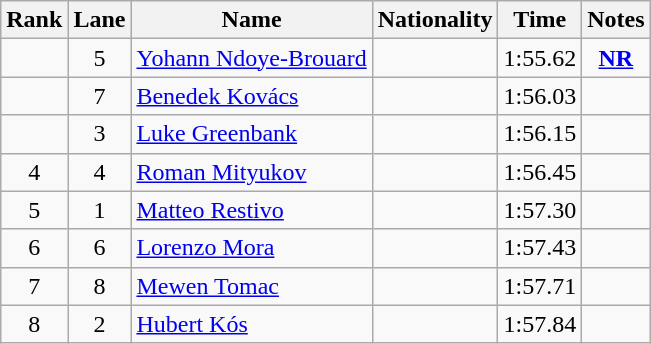<table class="wikitable sortable" style="text-align:center">
<tr>
<th>Rank</th>
<th>Lane</th>
<th>Name</th>
<th>Nationality</th>
<th>Time</th>
<th>Notes</th>
</tr>
<tr>
<td></td>
<td>5</td>
<td align=left><a href='#'>Yohann Ndoye-Brouard</a></td>
<td align=left></td>
<td>1:55.62</td>
<td><strong><a href='#'>NR</a></strong></td>
</tr>
<tr>
<td></td>
<td>7</td>
<td align=left><a href='#'>Benedek Kovács</a></td>
<td align=left></td>
<td>1:56.03</td>
<td></td>
</tr>
<tr>
<td></td>
<td>3</td>
<td align=left><a href='#'>Luke Greenbank</a></td>
<td align=left></td>
<td>1:56.15</td>
<td></td>
</tr>
<tr>
<td>4</td>
<td>4</td>
<td align=left><a href='#'>Roman Mityukov</a></td>
<td align=left></td>
<td>1:56.45</td>
<td></td>
</tr>
<tr>
<td>5</td>
<td>1</td>
<td align=left><a href='#'>Matteo Restivo</a></td>
<td align=left></td>
<td>1:57.30</td>
<td></td>
</tr>
<tr>
<td>6</td>
<td>6</td>
<td align=left><a href='#'>Lorenzo Mora</a></td>
<td align=left></td>
<td>1:57.43</td>
<td></td>
</tr>
<tr>
<td>7</td>
<td>8</td>
<td align=left><a href='#'>Mewen Tomac</a></td>
<td align=left></td>
<td>1:57.71</td>
<td></td>
</tr>
<tr>
<td>8</td>
<td>2</td>
<td align=left><a href='#'>Hubert Kós</a></td>
<td align=left></td>
<td>1:57.84</td>
<td></td>
</tr>
</table>
